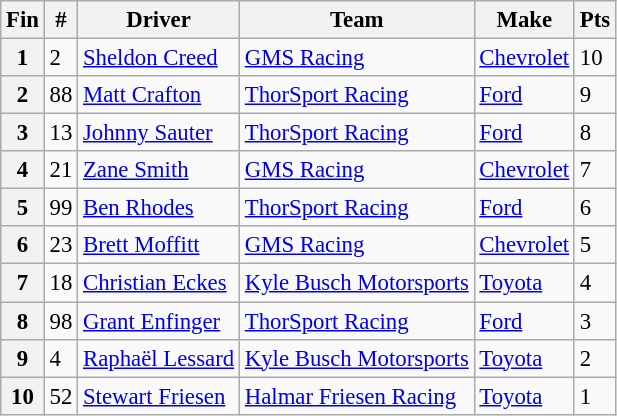<table class="wikitable" style="font-size:95%">
<tr>
<th>Fin</th>
<th>#</th>
<th>Driver</th>
<th>Team</th>
<th>Make</th>
<th>Pts</th>
</tr>
<tr>
<th>1</th>
<td>2</td>
<td><a href='#'>Sheldon Creed</a></td>
<td><a href='#'>GMS Racing</a></td>
<td><a href='#'>Chevrolet</a></td>
<td>10</td>
</tr>
<tr>
<th>2</th>
<td>88</td>
<td><a href='#'>Matt Crafton</a></td>
<td><a href='#'>ThorSport Racing</a></td>
<td><a href='#'>Ford</a></td>
<td>9</td>
</tr>
<tr>
<th>3</th>
<td>13</td>
<td><a href='#'>Johnny Sauter</a></td>
<td><a href='#'>ThorSport Racing</a></td>
<td><a href='#'>Ford</a></td>
<td>8</td>
</tr>
<tr>
<th>4</th>
<td>21</td>
<td><a href='#'>Zane Smith</a></td>
<td><a href='#'>GMS Racing</a></td>
<td><a href='#'>Chevrolet</a></td>
<td>7</td>
</tr>
<tr>
<th>5</th>
<td>99</td>
<td><a href='#'>Ben Rhodes</a></td>
<td><a href='#'>ThorSport Racing</a></td>
<td><a href='#'>Ford</a></td>
<td>6</td>
</tr>
<tr>
<th>6</th>
<td>23</td>
<td><a href='#'>Brett Moffitt</a></td>
<td><a href='#'>GMS Racing</a></td>
<td><a href='#'>Chevrolet</a></td>
<td>5</td>
</tr>
<tr>
<th>7</th>
<td>18</td>
<td><a href='#'>Christian Eckes</a></td>
<td><a href='#'>Kyle Busch Motorsports</a></td>
<td><a href='#'>Toyota</a></td>
<td>4</td>
</tr>
<tr>
<th>8</th>
<td>98</td>
<td><a href='#'>Grant Enfinger</a></td>
<td><a href='#'>ThorSport Racing</a></td>
<td><a href='#'>Ford</a></td>
<td>3</td>
</tr>
<tr>
<th>9</th>
<td>4</td>
<td><a href='#'>Raphaël Lessard</a></td>
<td><a href='#'>Kyle Busch Motorsports</a></td>
<td><a href='#'>Toyota</a></td>
<td>2</td>
</tr>
<tr>
<th>10</th>
<td>52</td>
<td><a href='#'>Stewart Friesen</a></td>
<td><a href='#'>Halmar Friesen Racing</a></td>
<td><a href='#'>Toyota</a></td>
<td>1</td>
</tr>
</table>
